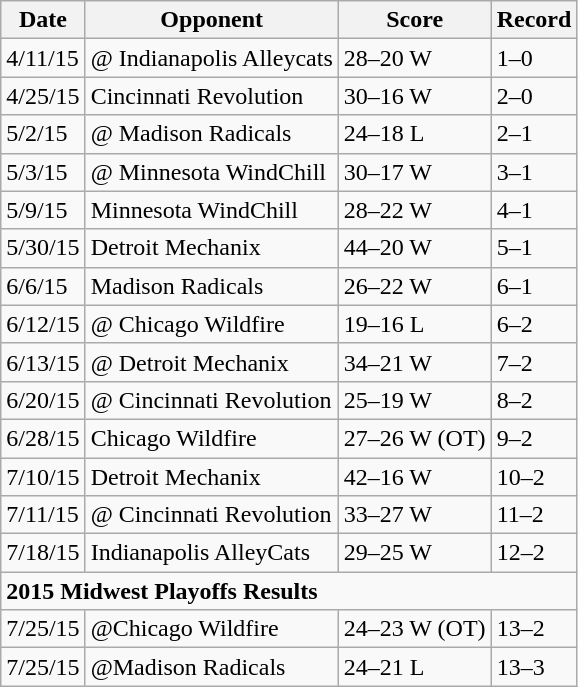<table class="wikitable sortable">
<tr>
<th>Date</th>
<th>Opponent</th>
<th>Score</th>
<th>Record</th>
</tr>
<tr>
<td>4/11/15</td>
<td>@ Indianapolis Alleycats</td>
<td>28–20 W</td>
<td>1–0</td>
</tr>
<tr>
<td>4/25/15</td>
<td>Cincinnati Revolution</td>
<td>30–16 W</td>
<td>2–0</td>
</tr>
<tr>
<td>5/2/15</td>
<td>@ Madison Radicals</td>
<td>24–18 L</td>
<td>2–1</td>
</tr>
<tr>
<td>5/3/15</td>
<td>@ Minnesota WindChill</td>
<td>30–17 W</td>
<td>3–1</td>
</tr>
<tr>
<td>5/9/15</td>
<td>Minnesota WindChill</td>
<td>28–22 W</td>
<td>4–1</td>
</tr>
<tr>
<td>5/30/15</td>
<td>Detroit Mechanix</td>
<td>44–20 W</td>
<td>5–1</td>
</tr>
<tr>
<td>6/6/15</td>
<td>Madison Radicals</td>
<td>26–22 W</td>
<td>6–1</td>
</tr>
<tr>
<td>6/12/15</td>
<td>@ Chicago Wildfire</td>
<td>19–16 L</td>
<td>6–2</td>
</tr>
<tr>
<td>6/13/15</td>
<td>@ Detroit Mechanix</td>
<td>34–21 W</td>
<td>7–2</td>
</tr>
<tr>
<td>6/20/15</td>
<td>@ Cincinnati Revolution</td>
<td>25–19 W</td>
<td>8–2</td>
</tr>
<tr>
<td>6/28/15</td>
<td>Chicago Wildfire</td>
<td>27–26 W (OT)</td>
<td>9–2</td>
</tr>
<tr>
<td>7/10/15</td>
<td>Detroit Mechanix</td>
<td>42–16 W</td>
<td>10–2</td>
</tr>
<tr>
<td>7/11/15</td>
<td>@ Cincinnati Revolution</td>
<td>33–27 W</td>
<td>11–2</td>
</tr>
<tr>
<td>7/18/15</td>
<td>Indianapolis AlleyCats</td>
<td>29–25 W</td>
<td>12–2</td>
</tr>
<tr>
<td colspan="4"><strong>2015 Midwest Playoffs Results</strong></td>
</tr>
<tr>
<td>7/25/15</td>
<td>@Chicago Wildfire</td>
<td>24–23 W (OT)</td>
<td>13–2</td>
</tr>
<tr>
<td>7/25/15</td>
<td>@Madison Radicals</td>
<td>24–21 L</td>
<td>13–3</td>
</tr>
</table>
